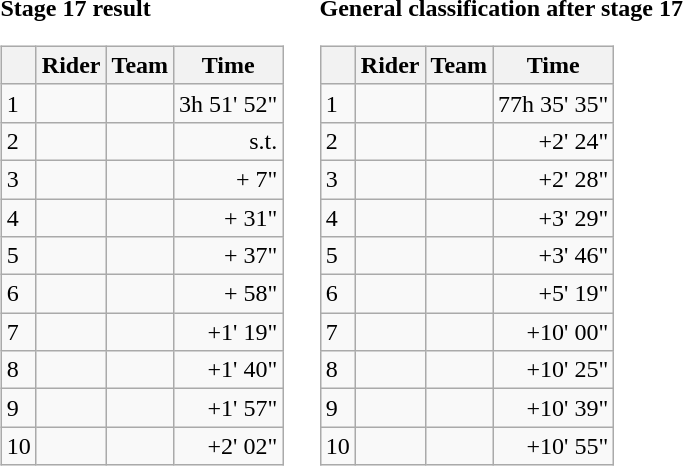<table>
<tr>
<td><strong>Stage 17 result</strong><br><table class="wikitable">
<tr>
<th></th>
<th>Rider</th>
<th>Team</th>
<th>Time</th>
</tr>
<tr>
<td>1</td>
<td></td>
<td></td>
<td align="right">3h 51' 52"</td>
</tr>
<tr>
<td>2</td>
<td> </td>
<td></td>
<td align="right">s.t.</td>
</tr>
<tr>
<td>3</td>
<td> </td>
<td></td>
<td align="right">+ 7"</td>
</tr>
<tr>
<td>4</td>
<td> </td>
<td></td>
<td align="right">+ 31"</td>
</tr>
<tr>
<td>5</td>
<td></td>
<td></td>
<td align="right">+ 37"</td>
</tr>
<tr>
<td>6</td>
<td></td>
<td></td>
<td align="right">+ 58"</td>
</tr>
<tr>
<td>7</td>
<td></td>
<td></td>
<td align="right">+1' 19"</td>
</tr>
<tr>
<td>8</td>
<td></td>
<td></td>
<td align="right">+1' 40"</td>
</tr>
<tr>
<td>9</td>
<td></td>
<td></td>
<td align="right">+1' 57"</td>
</tr>
<tr>
<td>10</td>
<td></td>
<td></td>
<td align="right">+2' 02"</td>
</tr>
</table>
</td>
<td></td>
<td><strong>General classification after stage 17</strong><br><table class="wikitable">
<tr>
<th></th>
<th>Rider</th>
<th>Team</th>
<th>Time</th>
</tr>
<tr>
<td>1</td>
<td> </td>
<td></td>
<td align="right">77h 35' 35"</td>
</tr>
<tr>
<td>2</td>
<td> </td>
<td></td>
<td align="right">+2' 24"</td>
</tr>
<tr>
<td>3</td>
<td></td>
<td></td>
<td align="right">+2' 28"</td>
</tr>
<tr>
<td>4</td>
<td></td>
<td></td>
<td align="right">+3' 29"</td>
</tr>
<tr>
<td>5</td>
<td></td>
<td></td>
<td align="right">+3' 46"</td>
</tr>
<tr>
<td>6</td>
<td></td>
<td></td>
<td align="right">+5' 19"</td>
</tr>
<tr>
<td>7</td>
<td></td>
<td></td>
<td align="right">+10' 00"</td>
</tr>
<tr>
<td>8</td>
<td></td>
<td></td>
<td align="right">+10' 25"</td>
</tr>
<tr>
<td>9</td>
<td></td>
<td></td>
<td align="right">+10' 39"</td>
</tr>
<tr>
<td>10</td>
<td></td>
<td></td>
<td align="right">+10' 55"</td>
</tr>
</table>
</td>
</tr>
</table>
